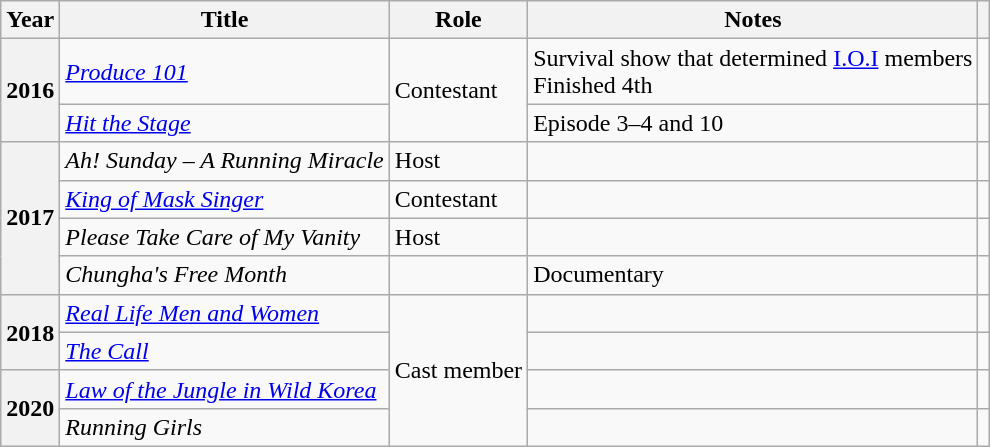<table class="wikitable sortable plainrowheaders">
<tr>
<th scope="col">Year</th>
<th scope="col">Title</th>
<th scope="col">Role</th>
<th scope="col">Notes</th>
<th scope="col" class="unsortable"></th>
</tr>
<tr>
<th scope="row" rowspan="2">2016</th>
<td><em><a href='#'>Produce 101</a></em></td>
<td rowspan="2">Contestant</td>
<td>Survival show that determined <a href='#'>I.O.I</a> members<br>Finished 4th</td>
<td style="text-align:center"></td>
</tr>
<tr>
<td><em><a href='#'>Hit the Stage</a></em></td>
<td>Episode 3–4 and 10</td>
<td style="text-align:center"></td>
</tr>
<tr>
<th rowspan="4" scope="row">2017</th>
<td><em>Ah! Sunday – A Running Miracle</em></td>
<td>Host</td>
<td></td>
<td style="text-align:center"></td>
</tr>
<tr>
<td><em><a href='#'>King of Mask Singer</a></em></td>
<td>Contestant</td>
<td></td>
<td style="text-align:center"></td>
</tr>
<tr>
<td><em>Please Take Care of My Vanity</em></td>
<td>Host</td>
<td></td>
<td style="text-align:center"></td>
</tr>
<tr>
<td><em>Chungha's Free Month</em></td>
<td></td>
<td>Documentary</td>
<td style="text-align:center"></td>
</tr>
<tr>
<th scope="row" rowspan="2">2018</th>
<td><em><a href='#'>Real Life Men and Women</a></em></td>
<td rowspan="4">Cast member</td>
<td></td>
<td style="text-align:center"></td>
</tr>
<tr>
<td><em><a href='#'>The Call</a></em></td>
<td></td>
<td style="text-align:center"></td>
</tr>
<tr>
<th scope="row" rowspan="2">2020</th>
<td><em><a href='#'>Law of the Jungle in Wild Korea</a></em></td>
<td></td>
<td style="text-align:center"></td>
</tr>
<tr>
<td><em>Running Girls </em></td>
<td></td>
<td style="text-align:center"></td>
</tr>
</table>
